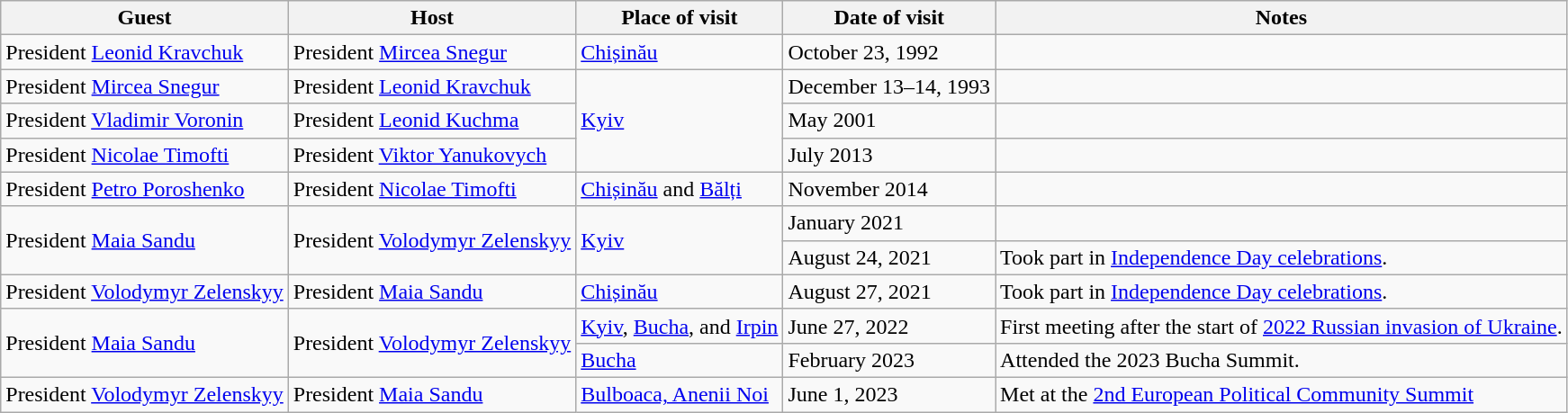<table class="wikitable" border="1">
<tr>
<th>Guest</th>
<th>Host</th>
<th>Place of visit</th>
<th>Date of visit</th>
<th>Notes</th>
</tr>
<tr>
<td> President <a href='#'>Leonid Kravchuk</a></td>
<td> President <a href='#'>Mircea Snegur</a></td>
<td><a href='#'>Chișinău</a></td>
<td>October 23, 1992</td>
<td></td>
</tr>
<tr>
<td> President <a href='#'>Mircea Snegur</a></td>
<td> President <a href='#'>Leonid Kravchuk</a></td>
<td rowspan="3"><a href='#'>Kyiv</a></td>
<td>December 13–14, 1993</td>
<td></td>
</tr>
<tr>
<td> President <a href='#'>Vladimir Voronin</a></td>
<td> President <a href='#'>Leonid Kuchma</a></td>
<td>May 2001</td>
<td></td>
</tr>
<tr>
<td> President <a href='#'>Nicolae Timofti</a></td>
<td> President <a href='#'>Viktor Yanukovych</a></td>
<td>July 2013</td>
<td></td>
</tr>
<tr>
<td> President <a href='#'>Petro Poroshenko</a></td>
<td> President <a href='#'>Nicolae Timofti</a></td>
<td><a href='#'>Chișinău</a> and <a href='#'>Bălți</a></td>
<td>November 2014</td>
<td></td>
</tr>
<tr>
<td rowspan="2"> President <a href='#'>Maia Sandu</a></td>
<td rowspan="2"> President <a href='#'>Volodymyr Zelenskyy</a></td>
<td rowspan="2"><a href='#'>Kyiv</a></td>
<td>January 2021</td>
<td></td>
</tr>
<tr>
<td>August 24, 2021</td>
<td>Took part in <a href='#'>Independence Day celebrations</a>.</td>
</tr>
<tr>
<td> President <a href='#'>Volodymyr Zelenskyy</a></td>
<td> President <a href='#'>Maia Sandu</a></td>
<td><a href='#'>Chișinău</a></td>
<td>August 27, 2021</td>
<td>Took part in <a href='#'>Independence Day celebrations</a>.</td>
</tr>
<tr>
<td rowspan="2"> President <a href='#'>Maia Sandu</a></td>
<td rowspan="2"> President <a href='#'>Volodymyr Zelenskyy</a></td>
<td><a href='#'>Kyiv</a>, <a href='#'>Bucha</a>, and <a href='#'>Irpin</a></td>
<td>June 27, 2022</td>
<td>First meeting after the start of <a href='#'>2022 Russian invasion of Ukraine</a>.</td>
</tr>
<tr>
<td><a href='#'>Bucha</a></td>
<td>February 2023</td>
<td>Attended the 2023 Bucha Summit.</td>
</tr>
<tr>
<td> President <a href='#'>Volodymyr Zelenskyy</a></td>
<td> President <a href='#'>Maia Sandu</a></td>
<td><a href='#'>Bulboaca, Anenii Noi</a></td>
<td>June 1, 2023</td>
<td>Met at the <a href='#'>2nd European Political Community Summit</a></td>
</tr>
</table>
